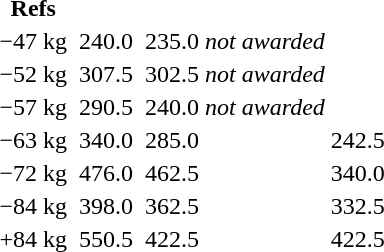<table>
<tr>
<th>Refs</th>
</tr>
<tr>
<td>−47 kg</td>
<td></td>
<td>240.0</td>
<td></td>
<td>235.0</td>
<td><em>not awarded</em></td>
<td></td>
<td align=center></td>
</tr>
<tr>
<td>−52 kg</td>
<td></td>
<td>307.5</td>
<td></td>
<td>302.5</td>
<td><em>not awarded</em></td>
<td></td>
<td align=center></td>
</tr>
<tr>
<td>−57 kg</td>
<td></td>
<td>290.5</td>
<td></td>
<td>240.0</td>
<td><em>not awarded</em></td>
<td></td>
<td align=center></td>
</tr>
<tr>
<td>−63 kg</td>
<td></td>
<td>340.0</td>
<td></td>
<td>285.0</td>
<td></td>
<td>242.5</td>
<td align=center></td>
</tr>
<tr>
<td>−72 kg</td>
<td></td>
<td>476.0</td>
<td></td>
<td>462.5</td>
<td></td>
<td>340.0</td>
<td align=center></td>
</tr>
<tr>
<td>−84 kg</td>
<td></td>
<td>398.0</td>
<td></td>
<td>362.5</td>
<td></td>
<td>332.5</td>
<td align=center></td>
</tr>
<tr>
<td>+84 kg</td>
<td></td>
<td>550.5</td>
<td></td>
<td>422.5</td>
<td></td>
<td>422.5</td>
<td align=center></td>
</tr>
</table>
